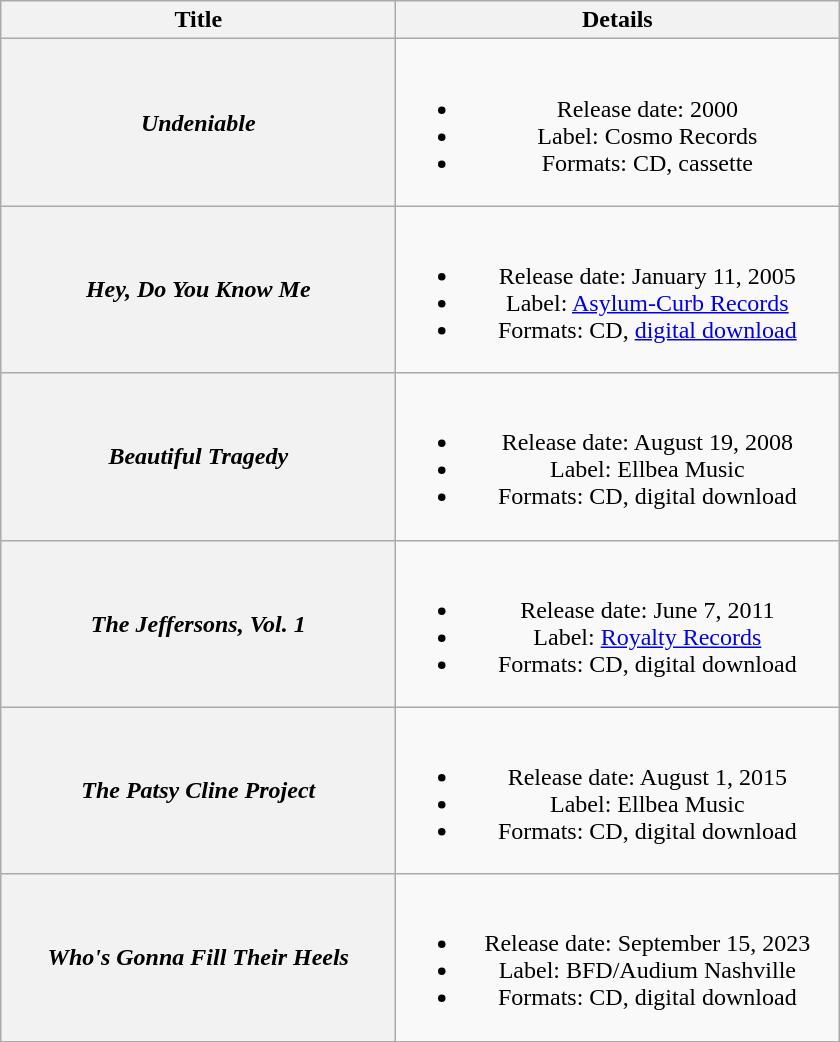<table class="wikitable plainrowheaders" style="text-align:center;">
<tr>
<th style="width:16em;">Title</th>
<th style="width:18em;">Details</th>
</tr>
<tr>
<th scope="row"><em>Undeniable</em></th>
<td><br><ul><li>Release date: 2000</li><li>Label: Cosmo Records</li><li>Formats: CD, cassette</li></ul></td>
</tr>
<tr>
<th scope="row"><em>Hey, Do You Know Me</em></th>
<td><br><ul><li>Release date: January 11, 2005</li><li>Label: <a href='#'>Asylum-Curb Records</a></li><li>Formats: CD, <a href='#'>digital download</a></li></ul></td>
</tr>
<tr>
<th scope="row"><em>Beautiful Tragedy</em></th>
<td><br><ul><li>Release date: August 19, 2008</li><li>Label: Ellbea Music</li><li>Formats: CD, digital download</li></ul></td>
</tr>
<tr>
<th scope="row"><em>The Jeffersons, Vol. 1</em><br></th>
<td><br><ul><li>Release date: June 7, 2011</li><li>Label: <a href='#'>Royalty Records</a></li><li>Formats: CD, digital download</li></ul></td>
</tr>
<tr>
<th scope="row"><em>The Patsy Cline Project</em></th>
<td><br><ul><li>Release date: August 1, 2015</li><li>Label: Ellbea Music</li><li>Formats: CD, digital download</li></ul></td>
</tr>
<tr>
<th scope="row"><em>Who's Gonna Fill Their Heels</em></th>
<td><br><ul><li>Release date: September 15, 2023</li><li>Label: BFD/Audium Nashville</li><li>Formats: CD, digital download</li></ul></td>
</tr>
</table>
